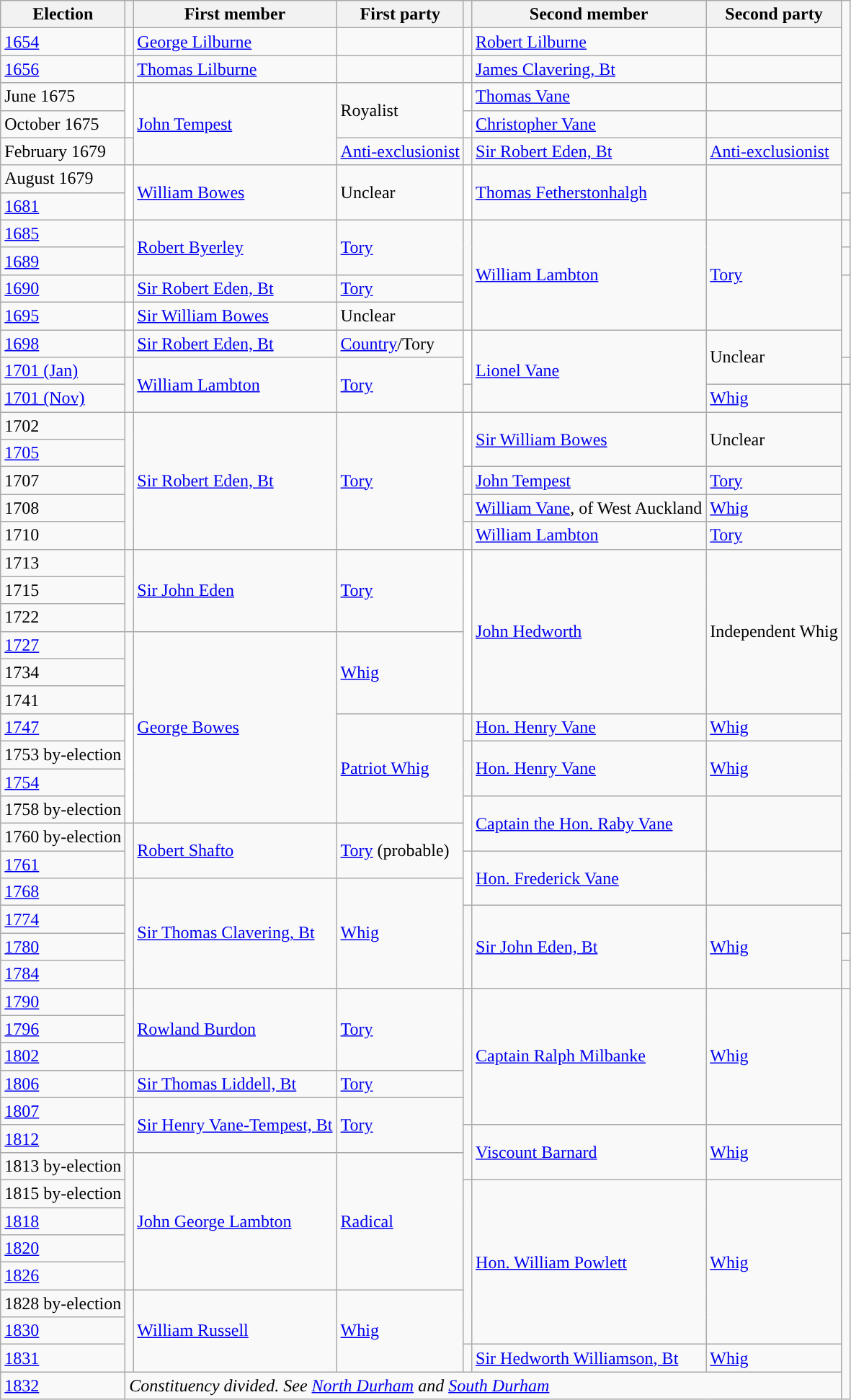<table class="wikitable">
<tr>
<th>Election</th>
<th></th>
<th>First member</th>
<th>First party</th>
<th></th>
<th>Second member</th>
<th>Second party</th>
</tr>
<tr>
<td><a href='#'>1654</a></td>
<td></td>
<td><a href='#'>George Lilburne</a></td>
<td></td>
<td></td>
<td><a href='#'>Robert Lilburne</a></td>
<td></td>
</tr>
<tr>
<td><a href='#'>1656</a></td>
<td></td>
<td><a href='#'>Thomas Lilburne</a></td>
<td></td>
<td></td>
<td><a href='#'>James Clavering, Bt</a></td>
<td></td>
</tr>
<tr>
<td>June 1675</td>
<td rowspan="2" style="color:inherit;background-color: white"></td>
<td rowspan="3"><a href='#'>John Tempest</a></td>
<td rowspan="2">Royalist</td>
<td style="color:inherit;background-color: white"></td>
<td><a href='#'>Thomas Vane</a></td>
<td></td>
</tr>
<tr>
<td>October 1675</td>
<td style="color:inherit;background-color: white"></td>
<td><a href='#'>Christopher Vane</a></td>
<td></td>
</tr>
<tr>
<td>February 1679</td>
<td style="color:inherit;background-color: "></td>
<td><a href='#'>Anti-exclusionist</a></td>
<td style="color:inherit;background-color: "></td>
<td><a href='#'>Sir Robert Eden, Bt</a></td>
<td><a href='#'>Anti-exclusionist</a></td>
</tr>
<tr>
<td>August 1679</td>
<td rowspan="2" style="color:inherit;background-color: white"></td>
<td rowspan="2"><a href='#'>William Bowes</a></td>
<td rowspan="2">Unclear</td>
<td rowspan="2" style="color:inherit;background-color: white"></td>
<td rowspan="2"><a href='#'>Thomas Fetherstonhalgh</a></td>
<td rowspan="2"></td>
</tr>
<tr>
<td><a href='#'>1681</a></td>
<td></td>
</tr>
<tr>
<td><a href='#'>1685</a></td>
<td rowspan="2" style="color:inherit;background-color: "></td>
<td rowspan="2"><a href='#'>Robert Byerley</a></td>
<td rowspan="2"><a href='#'>Tory</a></td>
<td rowspan="4" style="color:inherit;background-color: "></td>
<td rowspan="4"><a href='#'>William Lambton</a></td>
<td rowspan="4"><a href='#'>Tory</a></td>
</tr>
<tr>
<td><a href='#'>1689</a></td>
<td></td>
</tr>
<tr>
<td><a href='#'>1690</a></td>
<td style="color:inherit;background-color: "></td>
<td><a href='#'>Sir Robert Eden, Bt</a></td>
<td><a href='#'>Tory</a></td>
</tr>
<tr>
<td><a href='#'>1695</a></td>
<td style="color:inherit;background-color: white"></td>
<td><a href='#'>Sir William Bowes</a></td>
<td>Unclear</td>
</tr>
<tr>
<td><a href='#'>1698</a></td>
<td style="color:inherit;background-color: "></td>
<td><a href='#'>Sir Robert Eden, Bt</a></td>
<td><a href='#'>Country</a>/Tory</td>
<td rowspan="2" style="color:inherit;background-color: white"></td>
<td rowspan="3"><a href='#'>Lionel Vane</a></td>
<td rowspan="2">Unclear</td>
</tr>
<tr>
<td><a href='#'>1701 (Jan)</a></td>
<td rowspan="2" style="color:inherit;background-color: "></td>
<td rowspan="2"><a href='#'>William Lambton</a></td>
<td rowspan="2"><a href='#'>Tory</a></td>
<td></td>
</tr>
<tr>
<td><a href='#'>1701 (Nov)</a></td>
<td style="color:inherit;background-color: "></td>
<td><a href='#'>Whig</a></td>
</tr>
<tr>
<td>1702</td>
<td rowspan="5" style="color:inherit;background-color: "></td>
<td rowspan="5"><a href='#'>Sir Robert Eden, Bt</a></td>
<td rowspan="5"><a href='#'>Tory</a></td>
<td rowspan="2" style="color:inherit;background-color: white"></td>
<td rowspan="2"><a href='#'>Sir William Bowes</a></td>
<td rowspan="2">Unclear</td>
</tr>
<tr>
<td><a href='#'>1705</a></td>
</tr>
<tr>
<td>1707</td>
<td style="color:inherit;background-color: "></td>
<td><a href='#'>John Tempest</a></td>
<td><a href='#'>Tory</a></td>
</tr>
<tr>
<td>1708</td>
<td style="color:inherit;background-color: "></td>
<td><a href='#'>William Vane</a>, of West Auckland</td>
<td><a href='#'>Whig</a></td>
</tr>
<tr>
<td>1710</td>
<td style="color:inherit;background-color: "></td>
<td><a href='#'>William Lambton</a></td>
<td><a href='#'>Tory</a></td>
</tr>
<tr>
<td>1713</td>
<td rowspan="3" style="color:inherit;background-color: "></td>
<td rowspan="3"><a href='#'>Sir John Eden</a></td>
<td rowspan="3"><a href='#'>Tory</a></td>
<td rowspan="6" style="color:inherit;background-color: white"></td>
<td rowspan="6"><a href='#'>John Hedworth</a></td>
<td rowspan="6">Independent Whig</td>
</tr>
<tr>
<td>1715</td>
</tr>
<tr>
<td>1722</td>
</tr>
<tr>
<td><a href='#'>1727</a></td>
<td rowspan="3" style="color:inherit;background-color: "></td>
<td rowspan="7"><a href='#'>George Bowes</a></td>
<td rowspan="3"><a href='#'>Whig</a></td>
</tr>
<tr>
<td>1734</td>
</tr>
<tr>
<td>1741</td>
</tr>
<tr>
<td><a href='#'>1747</a></td>
<td rowspan="4" style="color:inherit;background-color: white"></td>
<td rowspan="4"><a href='#'>Patriot Whig</a></td>
<td style="color:inherit;background-color: "></td>
<td><a href='#'>Hon. Henry Vane</a></td>
<td><a href='#'>Whig</a></td>
</tr>
<tr>
<td>1753 by-election</td>
<td rowspan="2" style="color:inherit;background-color: "></td>
<td rowspan="2"><a href='#'>Hon. Henry Vane</a></td>
<td rowspan="2"><a href='#'>Whig</a></td>
</tr>
<tr>
<td><a href='#'>1754</a></td>
</tr>
<tr>
<td>1758 by-election</td>
<td rowspan="2" style="color:inherit;background-color: white"></td>
<td rowspan="2"><a href='#'>Captain the Hon. Raby Vane</a></td>
<td rowspan="2"></td>
</tr>
<tr>
<td>1760 by-election</td>
<td rowspan="2" style="color:inherit;background-color: "></td>
<td rowspan="2"><a href='#'>Robert Shafto</a></td>
<td rowspan="2"><a href='#'>Tory</a> (probable)</td>
</tr>
<tr>
<td><a href='#'>1761</a></td>
<td rowspan="2" style="color:inherit;background-color: white"></td>
<td rowspan="2"><a href='#'>Hon. Frederick Vane</a></td>
<td rowspan="2"></td>
</tr>
<tr>
<td><a href='#'>1768</a></td>
<td rowspan="4" style="color:inherit;background-color: "></td>
<td rowspan="4"><a href='#'>Sir Thomas Clavering, Bt</a></td>
<td rowspan="4"><a href='#'>Whig</a></td>
</tr>
<tr>
<td><a href='#'>1774</a></td>
<td rowspan="3" style="color:inherit;background-color: "></td>
<td rowspan="3"><a href='#'>Sir John Eden, Bt</a></td>
<td rowspan="3"><a href='#'>Whig</a></td>
</tr>
<tr>
<td><a href='#'>1780</a></td>
<td></td>
</tr>
<tr>
<td><a href='#'>1784</a></td>
<td></td>
</tr>
<tr>
<td><a href='#'>1790</a></td>
<td rowspan="3" style="color:inherit;background-color: "></td>
<td rowspan="3"><a href='#'>Rowland Burdon</a></td>
<td rowspan="3"><a href='#'>Tory</a></td>
<td rowspan="5" style="color:inherit;background-color: "></td>
<td rowspan="5"><a href='#'>Captain Ralph Milbanke</a></td>
<td rowspan="5"><a href='#'>Whig</a></td>
</tr>
<tr>
<td><a href='#'>1796</a></td>
</tr>
<tr>
<td><a href='#'>1802</a></td>
</tr>
<tr>
<td><a href='#'>1806</a></td>
<td style="color:inherit;background-color: "></td>
<td><a href='#'>Sir Thomas Liddell, Bt</a></td>
<td><a href='#'>Tory</a></td>
</tr>
<tr>
<td><a href='#'>1807</a></td>
<td rowspan="2" style="color:inherit;background-color: "></td>
<td rowspan="2"><a href='#'>Sir Henry Vane-Tempest, Bt</a></td>
<td rowspan="2"><a href='#'>Tory</a></td>
</tr>
<tr>
<td><a href='#'>1812</a></td>
<td rowspan="2" style="color:inherit;background-color: "></td>
<td rowspan="2"><a href='#'>Viscount Barnard</a></td>
<td rowspan="2"><a href='#'>Whig</a></td>
</tr>
<tr>
<td>1813 by-election</td>
<td rowspan="5" style="color:inherit;background-color: "></td>
<td rowspan="5"><a href='#'>John George Lambton</a></td>
<td rowspan="5"><a href='#'>Radical</a></td>
</tr>
<tr>
<td>1815 by-election</td>
<td rowspan="6" style="color:inherit;background-color: "></td>
<td rowspan="6"><a href='#'>Hon. William Powlett</a></td>
<td rowspan="6"><a href='#'>Whig</a></td>
</tr>
<tr>
<td><a href='#'>1818</a></td>
</tr>
<tr>
<td><a href='#'>1820</a></td>
</tr>
<tr>
<td><a href='#'>1826</a></td>
</tr>
<tr>
<td>1828 by-election</td>
<td rowspan="3" style="color:inherit;background-color: "></td>
<td rowspan="3"><a href='#'>William Russell</a></td>
<td rowspan="3"><a href='#'>Whig</a></td>
</tr>
<tr>
<td><a href='#'>1830</a></td>
</tr>
<tr>
<td><a href='#'>1831</a></td>
<td style="color:inherit;background-color: "></td>
<td><a href='#'>Sir Hedworth Williamson, Bt</a></td>
<td><a href='#'>Whig</a></td>
</tr>
<tr>
<td><a href='#'>1832</a></td>
<td colspan="6"><em>Constituency divided. See <a href='#'>North Durham</a> and <a href='#'>South Durham</a></em></td>
</tr>
</table>
